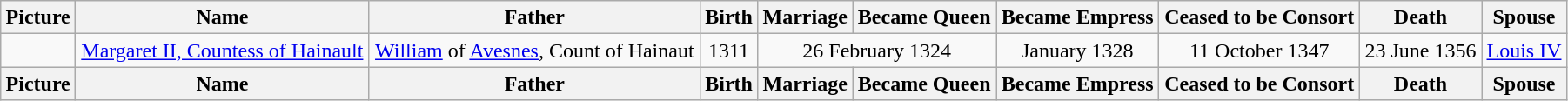<table width=95% class="wikitable">
<tr>
<th>Picture</th>
<th>Name</th>
<th>Father</th>
<th>Birth</th>
<th>Marriage</th>
<th>Became Queen</th>
<th>Became Empress</th>
<th>Ceased to be Consort</th>
<th>Death</th>
<th>Spouse</th>
</tr>
<tr>
<td align=center></td>
<td align="center"><a href='#'>Margaret II, Countess of Hainault</a></td>
<td align="center"><a href='#'>William</a> of <a href='#'>Avesnes</a>, Count of Hainaut</td>
<td align="center">1311</td>
<td align="center" colspan="2">26 February 1324</td>
<td align="center">January 1328</td>
<td align="center">11 October 1347</td>
<td align="center">23 June 1356</td>
<td align="center"><a href='#'>Louis IV</a></td>
</tr>
<tr>
<th>Picture</th>
<th>Name</th>
<th>Father</th>
<th>Birth</th>
<th>Marriage</th>
<th>Became Queen</th>
<th>Became Empress</th>
<th>Ceased to be Consort</th>
<th>Death</th>
<th>Spouse</th>
</tr>
</table>
